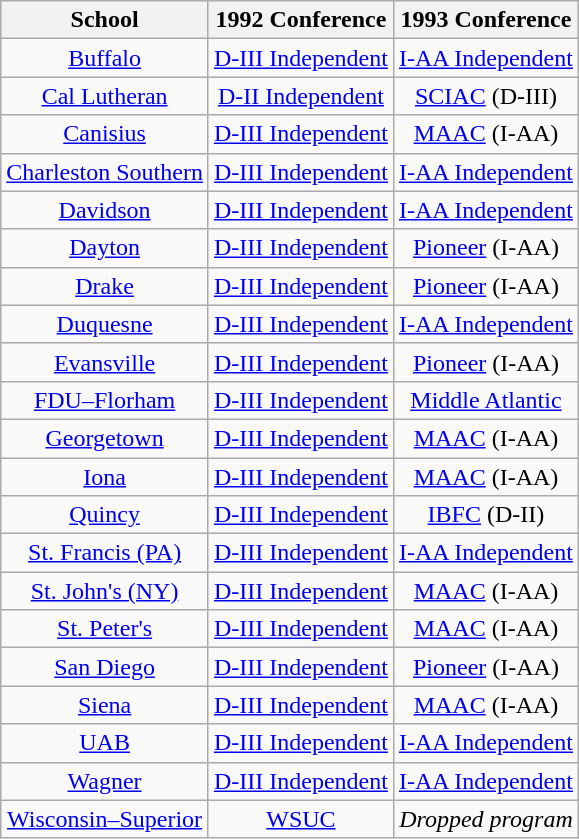<table class="wikitable sortable">
<tr>
<th>School</th>
<th>1992 Conference</th>
<th>1993 Conference</th>
</tr>
<tr style="text-align:center;">
<td><a href='#'>Buffalo</a></td>
<td><a href='#'>D-III Independent</a></td>
<td><a href='#'>I-AA Independent</a></td>
</tr>
<tr style="text-align:center;">
<td><a href='#'>Cal Lutheran</a></td>
<td><a href='#'>D-II Independent</a></td>
<td><a href='#'>SCIAC</a> (D-III)</td>
</tr>
<tr style="text-align:center;">
<td><a href='#'>Canisius</a></td>
<td><a href='#'>D-III Independent</a></td>
<td><a href='#'>MAAC</a> (I-AA)</td>
</tr>
<tr style="text-align:center;">
<td><a href='#'>Charleston Southern</a></td>
<td><a href='#'>D-III Independent</a></td>
<td><a href='#'>I-AA Independent</a></td>
</tr>
<tr style="text-align:center;">
<td><a href='#'>Davidson</a></td>
<td><a href='#'>D-III Independent</a></td>
<td><a href='#'>I-AA Independent</a></td>
</tr>
<tr style="text-align:center;">
<td><a href='#'>Dayton</a></td>
<td><a href='#'>D-III Independent</a></td>
<td><a href='#'>Pioneer</a> (I-AA)</td>
</tr>
<tr style="text-align:center;">
<td><a href='#'>Drake</a></td>
<td><a href='#'>D-III Independent</a></td>
<td><a href='#'>Pioneer</a> (I-AA)</td>
</tr>
<tr style="text-align:center;">
<td><a href='#'>Duquesne</a></td>
<td><a href='#'>D-III Independent</a></td>
<td><a href='#'>I-AA Independent</a></td>
</tr>
<tr style="text-align:center;">
<td><a href='#'>Evansville</a></td>
<td><a href='#'>D-III Independent</a></td>
<td><a href='#'>Pioneer</a> (I-AA)</td>
</tr>
<tr style="text-align:center;">
<td><a href='#'>FDU–Florham</a></td>
<td><a href='#'>D-III Independent</a></td>
<td><a href='#'>Middle Atlantic</a></td>
</tr>
<tr style="text-align:center;">
<td><a href='#'>Georgetown</a></td>
<td><a href='#'>D-III Independent</a></td>
<td><a href='#'>MAAC</a> (I-AA)</td>
</tr>
<tr style="text-align:center;">
<td><a href='#'>Iona</a></td>
<td><a href='#'>D-III Independent</a></td>
<td><a href='#'>MAAC</a> (I-AA)</td>
</tr>
<tr style="text-align:center;">
<td><a href='#'>Quincy</a></td>
<td><a href='#'>D-III Independent</a></td>
<td><a href='#'>IBFC</a> (D-II)</td>
</tr>
<tr style="text-align:center;">
<td><a href='#'>St. Francis (PA)</a></td>
<td><a href='#'>D-III Independent</a></td>
<td><a href='#'>I-AA Independent</a></td>
</tr>
<tr style="text-align:center;">
<td><a href='#'>St. John's (NY)</a></td>
<td><a href='#'>D-III Independent</a></td>
<td><a href='#'>MAAC</a> (I-AA)</td>
</tr>
<tr style="text-align:center;">
<td><a href='#'>St. Peter's</a></td>
<td><a href='#'>D-III Independent</a></td>
<td><a href='#'>MAAC</a> (I-AA)</td>
</tr>
<tr style="text-align:center;">
<td><a href='#'>San Diego</a></td>
<td><a href='#'>D-III Independent</a></td>
<td><a href='#'>Pioneer</a> (I-AA)</td>
</tr>
<tr style="text-align:center;">
<td><a href='#'>Siena</a></td>
<td><a href='#'>D-III Independent</a></td>
<td><a href='#'>MAAC</a> (I-AA)</td>
</tr>
<tr style="text-align:center;">
<td><a href='#'>UAB</a></td>
<td><a href='#'>D-III Independent</a></td>
<td><a href='#'>I-AA Independent</a></td>
</tr>
<tr style="text-align:center;">
<td><a href='#'>Wagner</a></td>
<td><a href='#'>D-III Independent</a></td>
<td><a href='#'>I-AA Independent</a></td>
</tr>
<tr style="text-align:center;">
<td><a href='#'>Wisconsin–Superior</a></td>
<td><a href='#'>WSUC</a></td>
<td><em>Dropped program</em></td>
</tr>
</table>
